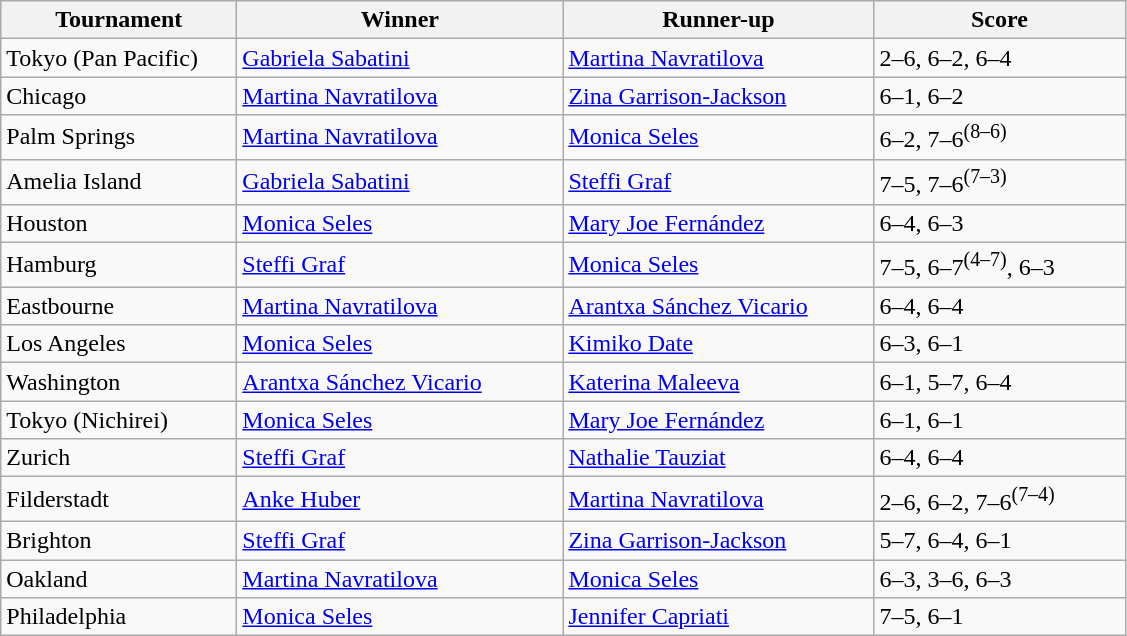<table class="wikitable">
<tr>
<th width="150">Tournament</th>
<th width="210">Winner</th>
<th width="200">Runner-up</th>
<th width="160">Score</th>
</tr>
<tr>
<td>Tokyo (Pan Pacific)</td>
<td> <a href='#'>Gabriela Sabatini</a></td>
<td> <a href='#'>Martina Navratilova</a></td>
<td>2–6, 6–2, 6–4</td>
</tr>
<tr>
<td>Chicago</td>
<td> <a href='#'>Martina Navratilova</a></td>
<td> <a href='#'>Zina Garrison-Jackson</a></td>
<td>6–1, 6–2</td>
</tr>
<tr>
<td>Palm Springs</td>
<td> <a href='#'>Martina Navratilova</a></td>
<td> <a href='#'>Monica Seles</a></td>
<td>6–2, 7–6<sup>(8–6)</sup></td>
</tr>
<tr>
<td>Amelia Island</td>
<td> <a href='#'>Gabriela Sabatini</a></td>
<td> <a href='#'>Steffi Graf</a></td>
<td>7–5, 7–6<sup>(7–3)</sup></td>
</tr>
<tr>
<td>Houston</td>
<td> <a href='#'>Monica Seles</a></td>
<td> <a href='#'>Mary Joe Fernández</a></td>
<td>6–4, 6–3</td>
</tr>
<tr>
<td>Hamburg</td>
<td> <a href='#'>Steffi Graf</a></td>
<td> <a href='#'>Monica Seles</a></td>
<td>7–5, 6–7<sup>(4–7)</sup>, 6–3</td>
</tr>
<tr>
<td>Eastbourne</td>
<td> <a href='#'>Martina Navratilova</a></td>
<td> <a href='#'>Arantxa Sánchez Vicario</a></td>
<td>6–4, 6–4</td>
</tr>
<tr>
<td>Los Angeles</td>
<td> <a href='#'>Monica Seles</a></td>
<td> <a href='#'>Kimiko Date</a></td>
<td>6–3, 6–1</td>
</tr>
<tr>
<td>Washington</td>
<td> <a href='#'>Arantxa Sánchez Vicario</a></td>
<td> <a href='#'>Katerina Maleeva</a></td>
<td>6–1, 5–7, 6–4</td>
</tr>
<tr>
<td>Tokyo (Nichirei)</td>
<td> <a href='#'>Monica Seles</a></td>
<td> <a href='#'>Mary Joe Fernández</a></td>
<td>6–1, 6–1</td>
</tr>
<tr>
<td>Zurich</td>
<td> <a href='#'>Steffi Graf</a></td>
<td> <a href='#'>Nathalie Tauziat</a></td>
<td>6–4, 6–4</td>
</tr>
<tr>
<td>Filderstadt</td>
<td> <a href='#'>Anke Huber</a></td>
<td> <a href='#'>Martina Navratilova</a></td>
<td>2–6, 6–2, 7–6<sup>(7–4)</sup></td>
</tr>
<tr>
<td>Brighton</td>
<td> <a href='#'>Steffi Graf</a></td>
<td> <a href='#'>Zina Garrison-Jackson</a></td>
<td>5–7, 6–4, 6–1</td>
</tr>
<tr>
<td>Oakland</td>
<td> <a href='#'>Martina Navratilova</a></td>
<td> <a href='#'>Monica Seles</a></td>
<td>6–3, 3–6, 6–3</td>
</tr>
<tr>
<td>Philadelphia</td>
<td> <a href='#'>Monica Seles</a></td>
<td> <a href='#'>Jennifer Capriati</a></td>
<td>7–5, 6–1</td>
</tr>
</table>
